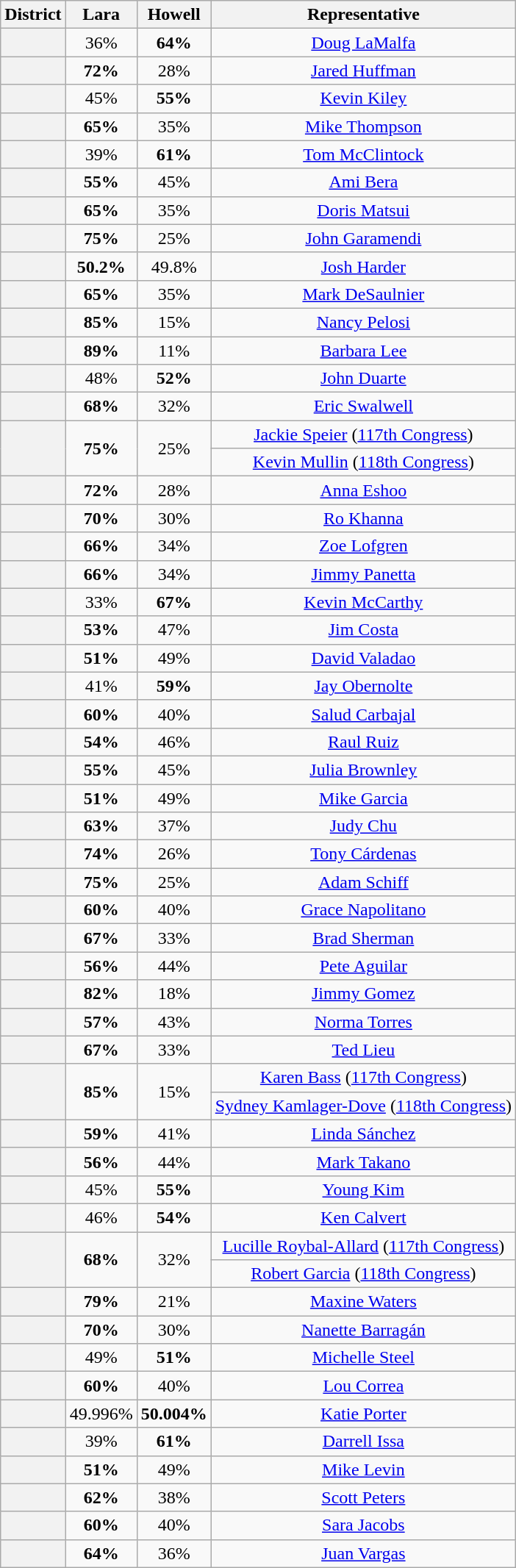<table class="wikitable sortable">
<tr>
<th>District</th>
<th>Lara</th>
<th>Howell</th>
<th>Representative</th>
</tr>
<tr align=center>
<th></th>
<td>36%</td>
<td><strong>64%</strong></td>
<td><a href='#'>Doug LaMalfa</a></td>
</tr>
<tr align=center>
<th></th>
<td><strong>72%</strong></td>
<td>28%</td>
<td><a href='#'>Jared Huffman</a></td>
</tr>
<tr align=center>
<th></th>
<td>45%</td>
<td><strong>55%</strong></td>
<td><a href='#'>Kevin Kiley</a></td>
</tr>
<tr align=center>
<th></th>
<td><strong>65%</strong></td>
<td>35%</td>
<td><a href='#'>Mike Thompson</a></td>
</tr>
<tr align=center>
<th></th>
<td>39%</td>
<td><strong>61%</strong></td>
<td><a href='#'>Tom McClintock</a></td>
</tr>
<tr align=center>
<th></th>
<td><strong>55%</strong></td>
<td>45%</td>
<td><a href='#'>Ami Bera</a></td>
</tr>
<tr align=center>
<th></th>
<td><strong>65%</strong></td>
<td>35%</td>
<td><a href='#'>Doris Matsui</a></td>
</tr>
<tr align=center>
<th></th>
<td><strong>75%</strong></td>
<td>25%</td>
<td><a href='#'>John Garamendi</a></td>
</tr>
<tr align=center>
<th></th>
<td><strong>50.2%</strong></td>
<td>49.8%</td>
<td><a href='#'>Josh Harder</a></td>
</tr>
<tr align=center>
<th></th>
<td><strong>65%</strong></td>
<td>35%</td>
<td><a href='#'>Mark DeSaulnier</a></td>
</tr>
<tr align=center>
<th></th>
<td><strong>85%</strong></td>
<td>15%</td>
<td><a href='#'>Nancy Pelosi</a></td>
</tr>
<tr align=center>
<th></th>
<td><strong>89%</strong></td>
<td>11%</td>
<td><a href='#'>Barbara Lee</a></td>
</tr>
<tr align=center>
<th></th>
<td>48%</td>
<td><strong>52%</strong></td>
<td><a href='#'>John Duarte</a></td>
</tr>
<tr align=center>
<th></th>
<td><strong>68%</strong></td>
<td>32%</td>
<td><a href='#'>Eric Swalwell</a></td>
</tr>
<tr align=center>
<th rowspan=2 ></th>
<td rowspan=2><strong>75%</strong></td>
<td rowspan=2>25%</td>
<td><a href='#'>Jackie Speier</a> (<a href='#'>117th Congress</a>)</td>
</tr>
<tr align=center>
<td><a href='#'>Kevin Mullin</a> (<a href='#'>118th Congress</a>)</td>
</tr>
<tr align=center>
<th></th>
<td><strong>72%</strong></td>
<td>28%</td>
<td><a href='#'>Anna Eshoo</a></td>
</tr>
<tr align=center>
<th></th>
<td><strong>70%</strong></td>
<td>30%</td>
<td><a href='#'>Ro Khanna</a></td>
</tr>
<tr align=center>
<th></th>
<td><strong>66%</strong></td>
<td>34%</td>
<td><a href='#'>Zoe Lofgren</a></td>
</tr>
<tr align=center>
<th></th>
<td><strong>66%</strong></td>
<td>34%</td>
<td><a href='#'>Jimmy Panetta</a></td>
</tr>
<tr align=center>
<th></th>
<td>33%</td>
<td><strong>67%</strong></td>
<td><a href='#'>Kevin McCarthy</a></td>
</tr>
<tr align=center>
<th></th>
<td><strong>53%</strong></td>
<td>47%</td>
<td><a href='#'>Jim Costa</a></td>
</tr>
<tr align=center>
<th></th>
<td><strong>51%</strong></td>
<td>49%</td>
<td><a href='#'>David Valadao</a></td>
</tr>
<tr align=center>
<th></th>
<td>41%</td>
<td><strong>59%</strong></td>
<td><a href='#'>Jay Obernolte</a></td>
</tr>
<tr align=center>
<th></th>
<td><strong>60%</strong></td>
<td>40%</td>
<td><a href='#'>Salud Carbajal</a></td>
</tr>
<tr align=center>
<th></th>
<td><strong>54%</strong></td>
<td>46%</td>
<td><a href='#'>Raul Ruiz</a></td>
</tr>
<tr align=center>
<th></th>
<td><strong>55%</strong></td>
<td>45%</td>
<td><a href='#'>Julia Brownley</a></td>
</tr>
<tr align=center>
<th></th>
<td><strong>51%</strong></td>
<td>49%</td>
<td><a href='#'>Mike Garcia</a></td>
</tr>
<tr align=center>
<th></th>
<td><strong>63%</strong></td>
<td>37%</td>
<td><a href='#'>Judy Chu</a></td>
</tr>
<tr align=center>
<th></th>
<td><strong>74%</strong></td>
<td>26%</td>
<td><a href='#'>Tony Cárdenas</a></td>
</tr>
<tr align=center>
<th></th>
<td><strong>75%</strong></td>
<td>25%</td>
<td><a href='#'>Adam Schiff</a></td>
</tr>
<tr align=center>
<th></th>
<td><strong>60%</strong></td>
<td>40%</td>
<td><a href='#'>Grace Napolitano</a></td>
</tr>
<tr align=center>
<th></th>
<td><strong>67%</strong></td>
<td>33%</td>
<td><a href='#'>Brad Sherman</a></td>
</tr>
<tr align=center>
<th></th>
<td><strong>56%</strong></td>
<td>44%</td>
<td><a href='#'>Pete Aguilar</a></td>
</tr>
<tr align=center>
<th></th>
<td><strong>82%</strong></td>
<td>18%</td>
<td><a href='#'>Jimmy Gomez</a></td>
</tr>
<tr align=center>
<th></th>
<td><strong>57%</strong></td>
<td>43%</td>
<td><a href='#'>Norma Torres</a></td>
</tr>
<tr align=center>
<th></th>
<td><strong>67%</strong></td>
<td>33%</td>
<td><a href='#'>Ted Lieu</a></td>
</tr>
<tr align=center>
<th rowspan=2 ></th>
<td rowspan=2><strong>85%</strong></td>
<td rowspan=2>15%</td>
<td><a href='#'>Karen Bass</a> (<a href='#'>117th Congress</a>)</td>
</tr>
<tr align=center>
<td><a href='#'>Sydney Kamlager-Dove</a> (<a href='#'>118th Congress</a>)</td>
</tr>
<tr align=center>
<th></th>
<td><strong>59%</strong></td>
<td>41%</td>
<td><a href='#'>Linda Sánchez</a></td>
</tr>
<tr align=center>
<th></th>
<td><strong>56%</strong></td>
<td>44%</td>
<td><a href='#'>Mark Takano</a></td>
</tr>
<tr align=center>
<th></th>
<td>45%</td>
<td><strong>55%</strong></td>
<td><a href='#'>Young Kim</a></td>
</tr>
<tr align=center>
<th></th>
<td>46%</td>
<td><strong>54%</strong></td>
<td><a href='#'>Ken Calvert</a></td>
</tr>
<tr align=center>
<th rowspan=2 ></th>
<td rowspan=2><strong>68%</strong></td>
<td rowspan=2>32%</td>
<td><a href='#'>Lucille Roybal-Allard</a> (<a href='#'>117th Congress</a>)</td>
</tr>
<tr align=center>
<td><a href='#'>Robert Garcia</a> (<a href='#'>118th Congress</a>)</td>
</tr>
<tr align=center>
<th></th>
<td><strong>79%</strong></td>
<td>21%</td>
<td><a href='#'>Maxine Waters</a></td>
</tr>
<tr align=center>
<th></th>
<td><strong>70%</strong></td>
<td>30%</td>
<td><a href='#'>Nanette Barragán</a></td>
</tr>
<tr align=center>
<th></th>
<td>49%</td>
<td><strong>51%</strong></td>
<td><a href='#'>Michelle Steel</a></td>
</tr>
<tr align=center>
<th></th>
<td><strong>60%</strong></td>
<td>40%</td>
<td><a href='#'>Lou Correa</a></td>
</tr>
<tr align=center>
<th></th>
<td>49.996%</td>
<td><strong>50.004%</strong></td>
<td><a href='#'>Katie Porter</a></td>
</tr>
<tr align=center>
<th></th>
<td>39%</td>
<td><strong>61%</strong></td>
<td><a href='#'>Darrell Issa</a></td>
</tr>
<tr align=center>
<th></th>
<td><strong>51%</strong></td>
<td>49%</td>
<td><a href='#'>Mike Levin</a></td>
</tr>
<tr align=center>
<th></th>
<td><strong>62%</strong></td>
<td>38%</td>
<td><a href='#'>Scott Peters</a></td>
</tr>
<tr align=center>
<th></th>
<td><strong>60%</strong></td>
<td>40%</td>
<td><a href='#'>Sara Jacobs</a></td>
</tr>
<tr align=center>
<th></th>
<td><strong>64%</strong></td>
<td>36%</td>
<td><a href='#'>Juan Vargas</a></td>
</tr>
</table>
